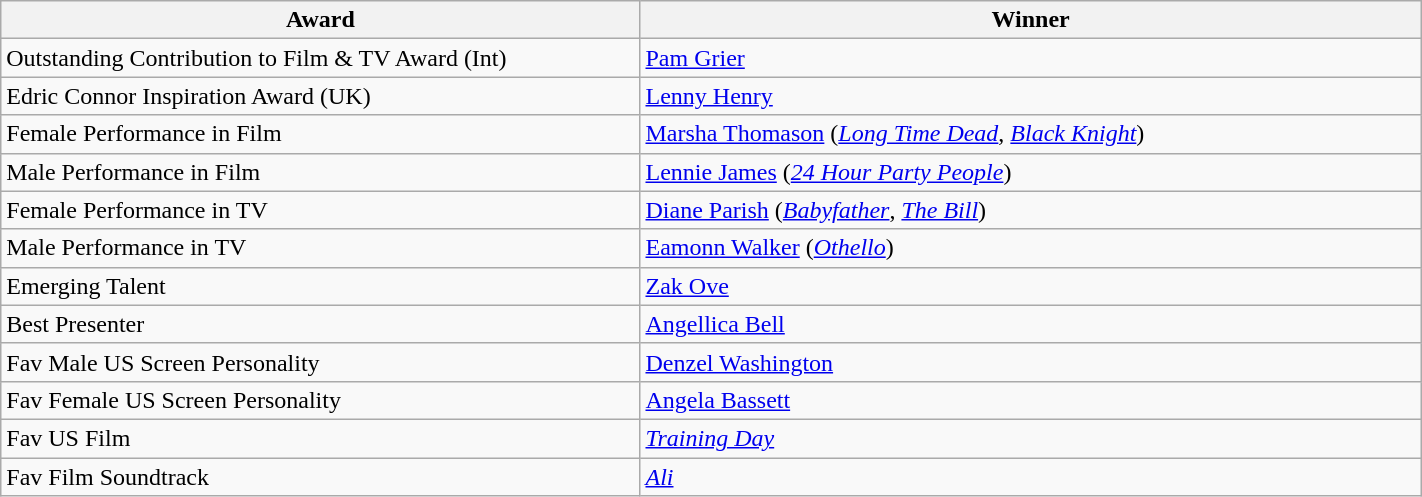<table class="wikitable" width=75%>
<tr>
<th width=45%>Award</th>
<th width=55%>Winner</th>
</tr>
<tr>
<td>Outstanding Contribution to Film & TV Award (Int)</td>
<td><a href='#'>Pam Grier</a></td>
</tr>
<tr>
<td>Edric Connor Inspiration Award (UK)</td>
<td><a href='#'>Lenny Henry</a></td>
</tr>
<tr>
<td>Female Performance in Film</td>
<td><a href='#'>Marsha Thomason</a> (<em><a href='#'>Long Time Dead</a></em>, <em><a href='#'>Black Knight</a></em>)</td>
</tr>
<tr>
<td>Male Performance in Film</td>
<td><a href='#'>Lennie James</a> (<em><a href='#'>24 Hour Party People</a></em>)</td>
</tr>
<tr>
<td>Female Performance in TV</td>
<td><a href='#'>Diane Parish</a> (<em><a href='#'>Babyfather</a></em>, <em><a href='#'>The Bill</a></em>)</td>
</tr>
<tr>
<td>Male Performance in TV</td>
<td><a href='#'>Eamonn Walker</a> (<em><a href='#'>Othello</a></em>)</td>
</tr>
<tr>
<td>Emerging Talent</td>
<td><a href='#'>Zak Ove</a></td>
</tr>
<tr>
<td>Best Presenter</td>
<td><a href='#'>Angellica Bell</a></td>
</tr>
<tr>
<td>Fav Male US Screen Personality</td>
<td><a href='#'>Denzel Washington</a></td>
</tr>
<tr>
<td>Fav Female US Screen Personality</td>
<td><a href='#'>Angela Bassett</a></td>
</tr>
<tr>
<td>Fav US Film</td>
<td><em><a href='#'>Training Day</a></em></td>
</tr>
<tr>
<td>Fav Film Soundtrack</td>
<td><em><a href='#'>Ali</a></em></td>
</tr>
</table>
